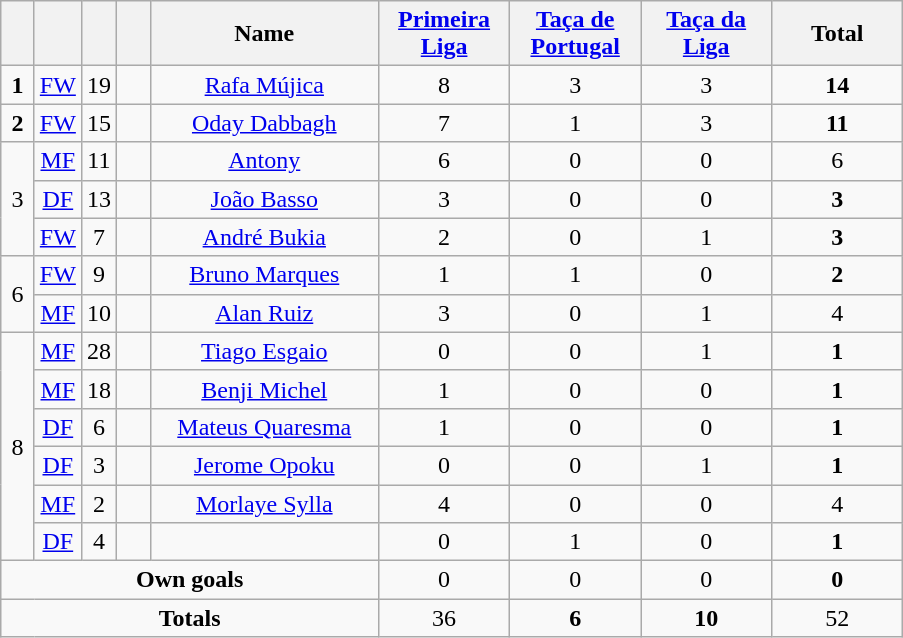<table class="wikitable" style="text-align:center">
<tr>
<th width=15></th>
<th width=15></th>
<th width=15></th>
<th width=15></th>
<th width=145>Name</th>
<th width=80><strong><a href='#'>Primeira Liga</a></strong></th>
<th width=80><strong><a href='#'>Taça de Portugal</a></strong></th>
<th width=80><strong><a href='#'>Taça da Liga</a></strong></th>
<th width=80>Total</th>
</tr>
<tr>
<td><strong>1</strong></td>
<td align=center><a href='#'>FW</a></td>
<td align=center>19</td>
<td></td>
<td><a href='#'>Rafa Mújica</a></td>
<td>8</td>
<td>3</td>
<td>3</td>
<td><strong>14</strong></td>
</tr>
<tr>
<td><strong>2</strong></td>
<td align=center><a href='#'>FW</a></td>
<td align=center>15</td>
<td></td>
<td><a href='#'>Oday Dabbagh</a></td>
<td>7</td>
<td>1</td>
<td>3</td>
<td><strong>11</strong></td>
</tr>
<tr>
<td rowspan=3>3</td>
<td align=center><a href='#'>MF</a></td>
<td align=center>11</td>
<td></td>
<td><a href='#'>Antony</a></td>
<td>6</td>
<td>0</td>
<td>0</td>
<td>6</td>
</tr>
<tr>
<td align=center><a href='#'>DF</a></td>
<td align=center>13</td>
<td></td>
<td><a href='#'>João Basso</a></td>
<td>3</td>
<td>0</td>
<td>0</td>
<td><strong>3</strong></td>
</tr>
<tr>
<td align=center><a href='#'>FW</a></td>
<td align=center>7</td>
<td></td>
<td><a href='#'>André Bukia</a></td>
<td>2</td>
<td>0</td>
<td>1</td>
<td><strong>3</strong></td>
</tr>
<tr>
<td rowspan=2>6</td>
<td align=center><a href='#'>FW</a></td>
<td align=center>9</td>
<td></td>
<td><a href='#'>Bruno Marques</a></td>
<td>1</td>
<td>1</td>
<td>0</td>
<td><strong>2</strong></td>
</tr>
<tr>
<td align=center><a href='#'>MF</a></td>
<td align=center>10</td>
<td></td>
<td><a href='#'>Alan Ruiz</a></td>
<td>3</td>
<td>0</td>
<td>1</td>
<td>4</td>
</tr>
<tr>
<td rowspan=6>8</td>
<td align=center><a href='#'>MF</a></td>
<td align=center>28</td>
<td></td>
<td><a href='#'>Tiago Esgaio</a></td>
<td>0</td>
<td>0</td>
<td>1</td>
<td><strong>1</strong></td>
</tr>
<tr>
<td align=center><a href='#'>MF</a></td>
<td align=center>18</td>
<td></td>
<td><a href='#'>Benji Michel</a></td>
<td>1</td>
<td>0</td>
<td>0</td>
<td><strong>1</strong></td>
</tr>
<tr>
<td align=center><a href='#'>DF</a></td>
<td align=center>6</td>
<td></td>
<td><a href='#'>Mateus Quaresma</a></td>
<td>1</td>
<td>0</td>
<td>0</td>
<td><strong>1</strong></td>
</tr>
<tr>
<td align=center><a href='#'>DF</a></td>
<td align=center>3</td>
<td></td>
<td><a href='#'>Jerome Opoku</a></td>
<td>0</td>
<td>0</td>
<td>1</td>
<td><strong>1</strong></td>
</tr>
<tr>
<td align=center><a href='#'>MF</a></td>
<td align=center>2</td>
<td></td>
<td><a href='#'>Morlaye Sylla</a></td>
<td>4</td>
<td>0</td>
<td>0</td>
<td>4</td>
</tr>
<tr>
<td align=center><a href='#'>DF</a></td>
<td align=center>4</td>
<td></td>
<td></td>
<td>0</td>
<td>1</td>
<td>0</td>
<td><strong>1</strong></td>
</tr>
<tr>
<td colspan=5><strong>Own goals</strong></td>
<td>0</td>
<td>0</td>
<td>0</td>
<td><strong>0</strong></td>
</tr>
<tr>
<td colspan=5><strong>Totals</strong></td>
<td>36</td>
<td><strong>6</strong></td>
<td><strong>10</strong></td>
<td>52</td>
</tr>
</table>
